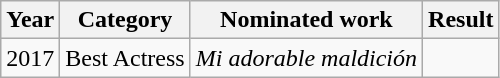<table class="wikitable">
<tr>
<th style="text-align:center; width:30px;">Year</th>
<th style="text-align:center;">Category</th>
<th style="text-align:center;">Nominated work</th>
<th style="text-align:center;">Result</th>
</tr>
<tr>
<td>2017</td>
<td>Best Actress</td>
<td><em>Mi adorable maldición</em></td>
<td></td>
</tr>
</table>
